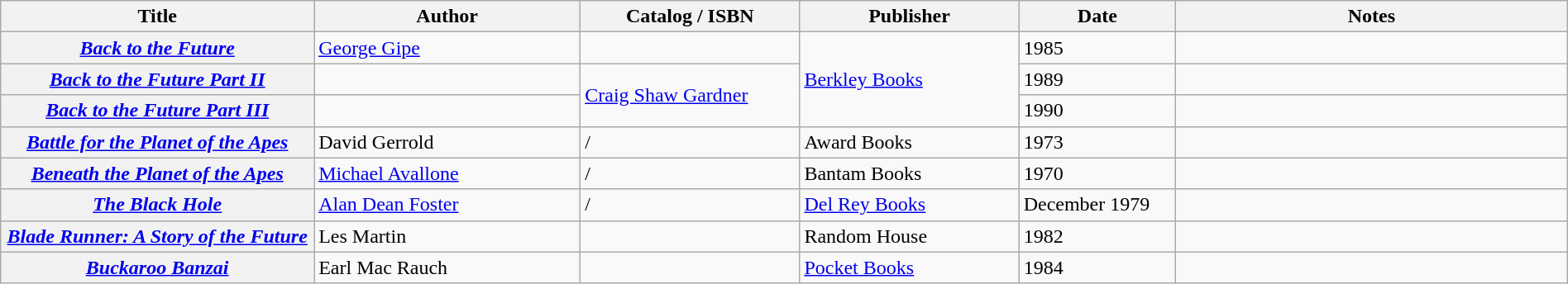<table class="wikitable sortable" style="width:100%;">
<tr>
<th width=20%>Title</th>
<th width=17%>Author</th>
<th width=14%>Catalog / ISBN</th>
<th width=14%>Publisher</th>
<th width=10%>Date</th>
<th width=25%>Notes</th>
</tr>
<tr>
<th><em><a href='#'>Back to the Future</a></em></th>
<td><a href='#'>George Gipe</a></td>
<td></td>
<td rowspan="3"><a href='#'>Berkley Books</a></td>
<td>1985</td>
<td></td>
</tr>
<tr>
<th><em><a href='#'>Back to the Future Part II</a></em></th>
<td></td>
<td rowspan="2"><a href='#'>Craig Shaw Gardner</a></td>
<td>1989</td>
<td></td>
</tr>
<tr>
<th><em><a href='#'>Back to the Future Part III</a></em></th>
<td></td>
<td>1990</td>
<td></td>
</tr>
<tr>
<th><em><a href='#'>Battle for the Planet of the Apes</a></em></th>
<td>David Gerrold</td>
<td>/</td>
<td>Award Books</td>
<td>1973</td>
<td></td>
</tr>
<tr>
<th><em><a href='#'>Beneath the Planet of the Apes</a></em></th>
<td><a href='#'>Michael Avallone</a></td>
<td>/</td>
<td>Bantam Books</td>
<td>1970</td>
<td></td>
</tr>
<tr>
<th><em><a href='#'>The Black Hole</a></em></th>
<td><a href='#'>Alan Dean Foster</a></td>
<td>/</td>
<td><a href='#'>Del Rey Books</a></td>
<td>December 1979</td>
<td></td>
</tr>
<tr>
<th><em><a href='#'>Blade Runner: A Story of the Future</a></em></th>
<td>Les Martin</td>
<td></td>
<td>Random House</td>
<td>1982</td>
<td></td>
</tr>
<tr>
<th><em><a href='#'>Buckaroo Banzai</a></em></th>
<td>Earl Mac Rauch</td>
<td></td>
<td><a href='#'>Pocket Books</a></td>
<td>1984</td>
<td></td>
</tr>
</table>
